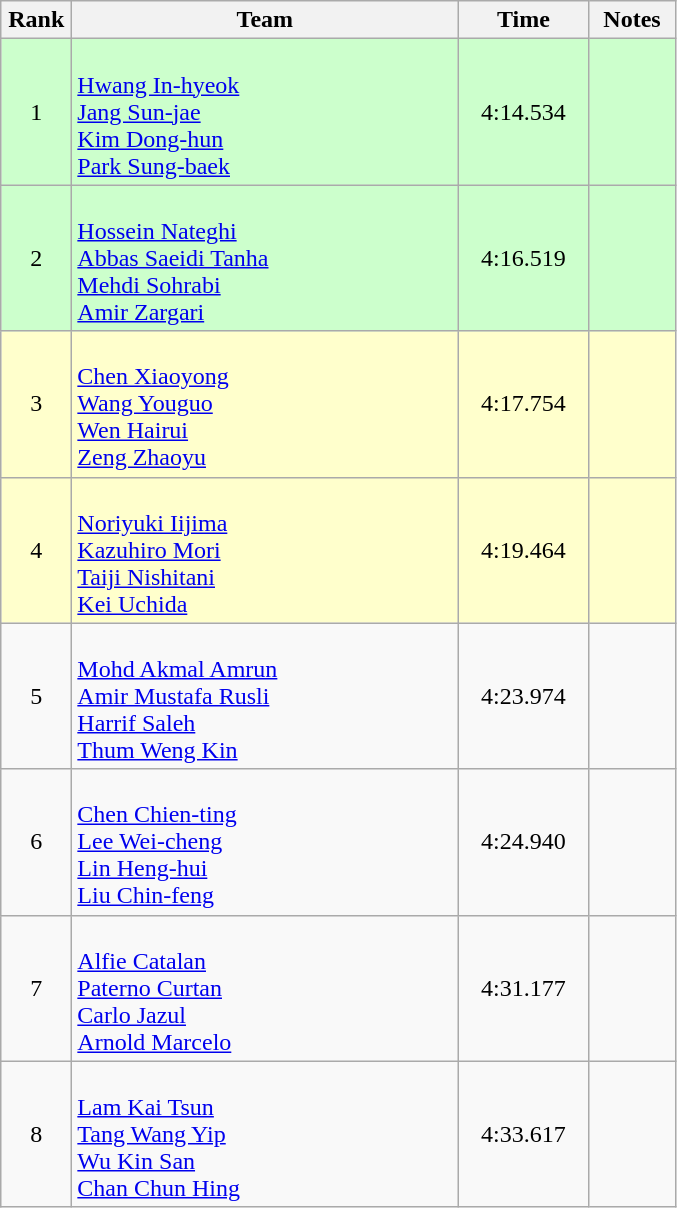<table class=wikitable style="text-align:center">
<tr>
<th width=40>Rank</th>
<th width=250>Team</th>
<th width=80>Time</th>
<th width=50>Notes</th>
</tr>
<tr bgcolor="ccffcc">
<td>1</td>
<td align=left><br><a href='#'>Hwang In-hyeok</a><br><a href='#'>Jang Sun-jae</a><br><a href='#'>Kim Dong-hun</a><br><a href='#'>Park Sung-baek</a></td>
<td>4:14.534</td>
<td></td>
</tr>
<tr bgcolor="ccffcc">
<td>2</td>
<td align=left><br><a href='#'>Hossein Nateghi</a><br><a href='#'>Abbas Saeidi Tanha</a><br><a href='#'>Mehdi Sohrabi</a><br><a href='#'>Amir Zargari</a></td>
<td>4:16.519</td>
<td></td>
</tr>
<tr bgcolor="#ffffcc">
<td>3</td>
<td align=left><br><a href='#'>Chen Xiaoyong</a><br><a href='#'>Wang Youguo</a><br><a href='#'>Wen Hairui</a><br><a href='#'>Zeng Zhaoyu</a></td>
<td>4:17.754</td>
<td></td>
</tr>
<tr bgcolor="#ffffcc">
<td>4</td>
<td align=left><br><a href='#'>Noriyuki Iijima</a><br><a href='#'>Kazuhiro Mori</a><br><a href='#'>Taiji Nishitani</a><br><a href='#'>Kei Uchida</a></td>
<td>4:19.464</td>
<td></td>
</tr>
<tr>
<td>5</td>
<td align=left><br><a href='#'>Mohd Akmal Amrun</a><br><a href='#'>Amir Mustafa Rusli</a><br><a href='#'>Harrif Saleh</a><br><a href='#'>Thum Weng Kin</a></td>
<td>4:23.974</td>
<td></td>
</tr>
<tr>
<td>6</td>
<td align=left><br><a href='#'>Chen Chien-ting</a><br><a href='#'>Lee Wei-cheng</a><br><a href='#'>Lin Heng-hui</a><br><a href='#'>Liu Chin-feng</a></td>
<td>4:24.940</td>
<td></td>
</tr>
<tr>
<td>7</td>
<td align=left><br><a href='#'>Alfie Catalan</a><br><a href='#'>Paterno Curtan</a><br><a href='#'>Carlo Jazul</a><br><a href='#'>Arnold Marcelo</a></td>
<td>4:31.177</td>
<td></td>
</tr>
<tr>
<td>8</td>
<td align=left><br><a href='#'>Lam Kai Tsun</a><br><a href='#'>Tang Wang Yip</a><br><a href='#'>Wu Kin San </a><br><a href='#'>Chan Chun Hing</a></td>
<td>4:33.617</td>
<td></td>
</tr>
</table>
